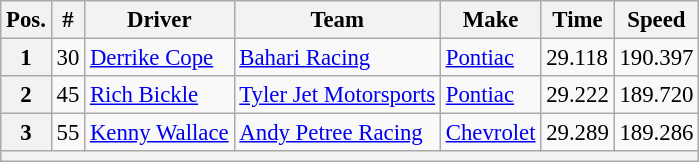<table class="wikitable" style="font-size:95%">
<tr>
<th>Pos.</th>
<th>#</th>
<th>Driver</th>
<th>Team</th>
<th>Make</th>
<th>Time</th>
<th>Speed</th>
</tr>
<tr>
<th>1</th>
<td>30</td>
<td><a href='#'>Derrike Cope</a></td>
<td><a href='#'>Bahari Racing</a></td>
<td><a href='#'>Pontiac</a></td>
<td>29.118</td>
<td>190.397</td>
</tr>
<tr>
<th>2</th>
<td>45</td>
<td><a href='#'>Rich Bickle</a></td>
<td><a href='#'>Tyler Jet Motorsports</a></td>
<td><a href='#'>Pontiac</a></td>
<td>29.222</td>
<td>189.720</td>
</tr>
<tr>
<th>3</th>
<td>55</td>
<td><a href='#'>Kenny Wallace</a></td>
<td><a href='#'>Andy Petree Racing</a></td>
<td><a href='#'>Chevrolet</a></td>
<td>29.289</td>
<td>189.286</td>
</tr>
<tr>
<th colspan="7"></th>
</tr>
</table>
